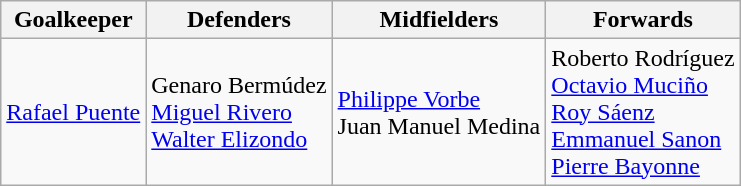<table class="wikitable">
<tr>
<th>Goalkeeper</th>
<th>Defenders</th>
<th>Midfielders</th>
<th>Forwards</th>
</tr>
<tr>
<td> <a href='#'>Rafael Puente</a></td>
<td> Genaro Bermúdez<br> <a href='#'>Miguel Rivero</a><br> <a href='#'>Walter Elizondo</a></td>
<td> <a href='#'>Philippe Vorbe</a><br> Juan Manuel Medina</td>
<td> Roberto Rodríguez<br> <a href='#'>Octavio Muciño</a><br> <a href='#'>Roy Sáenz</a><br> <a href='#'>Emmanuel Sanon</a><br> <a href='#'>Pierre Bayonne</a></td>
</tr>
</table>
